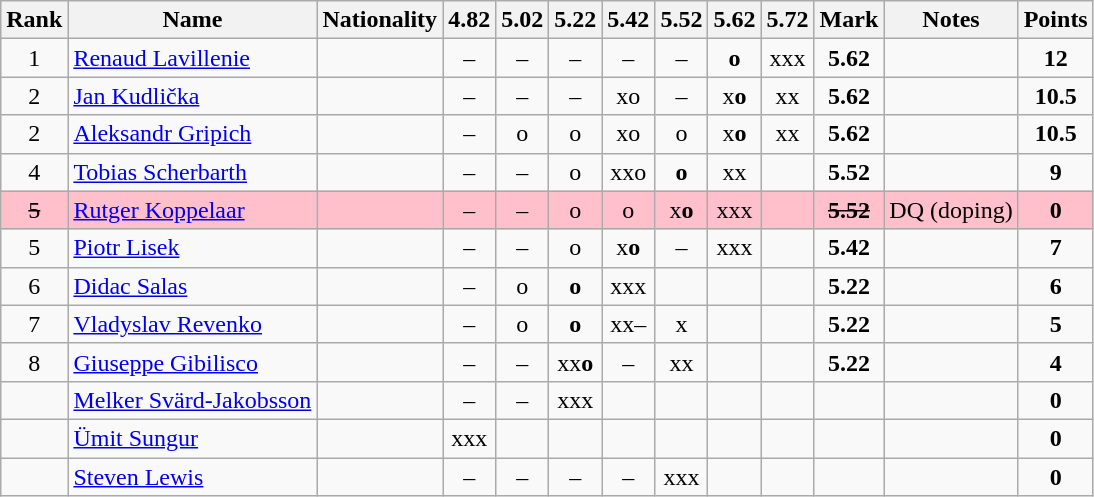<table class="wikitable sortable" style="text-align:center">
<tr>
<th>Rank</th>
<th>Name</th>
<th>Nationality</th>
<th>4.82</th>
<th>5.02</th>
<th>5.22</th>
<th>5.42</th>
<th>5.52</th>
<th>5.62</th>
<th>5.72</th>
<th>Mark</th>
<th>Notes</th>
<th>Points</th>
</tr>
<tr>
<td>1</td>
<td align=left><a href='#'>Renaud Lavillenie</a></td>
<td align=left></td>
<td>–</td>
<td>–</td>
<td>–</td>
<td>–</td>
<td>–</td>
<td><strong>o</strong></td>
<td>xxx</td>
<td><strong>5.62</strong></td>
<td></td>
<td><strong>12</strong></td>
</tr>
<tr>
<td>2</td>
<td align=left><a href='#'>Jan Kudlička</a></td>
<td align=left></td>
<td>–</td>
<td>–</td>
<td>–</td>
<td>xo</td>
<td>–</td>
<td>x<strong>o</strong></td>
<td>xx</td>
<td><strong>5.62</strong></td>
<td></td>
<td><strong>10.5</strong></td>
</tr>
<tr>
<td>2</td>
<td align=left><a href='#'>Aleksandr Gripich</a></td>
<td align=left></td>
<td>–</td>
<td>o</td>
<td>o</td>
<td>xo</td>
<td>o</td>
<td>x<strong>o</strong></td>
<td>xx</td>
<td><strong>5.62</strong></td>
<td></td>
<td><strong>10.5</strong></td>
</tr>
<tr>
<td>4</td>
<td align=left><a href='#'>Tobias Scherbarth</a></td>
<td align=left></td>
<td>–</td>
<td>–</td>
<td>o</td>
<td>xxo</td>
<td><strong>o</strong></td>
<td>xx</td>
<td></td>
<td><strong>5.52</strong></td>
<td></td>
<td><strong>9</strong></td>
</tr>
<tr bgcolor=pink>
<td><s>5 </s></td>
<td align=left><a href='#'>Rutger Koppelaar</a></td>
<td align=left></td>
<td>–</td>
<td>–</td>
<td>o</td>
<td>o</td>
<td>x<strong>o</strong></td>
<td>xxx</td>
<td></td>
<td><s><strong>5.52</strong> </s></td>
<td>DQ (doping)</td>
<td><strong>0</strong></td>
</tr>
<tr>
<td>5</td>
<td align=left><a href='#'>Piotr Lisek</a></td>
<td align=left></td>
<td>–</td>
<td>–</td>
<td>o</td>
<td>x<strong>o</strong></td>
<td>–</td>
<td>xxx</td>
<td></td>
<td><strong>5.42</strong></td>
<td></td>
<td><strong>7</strong></td>
</tr>
<tr>
<td>6</td>
<td align=left><a href='#'>Didac Salas</a></td>
<td align=left></td>
<td>–</td>
<td>o</td>
<td><strong>o</strong></td>
<td>xxx</td>
<td></td>
<td></td>
<td></td>
<td><strong>5.22</strong></td>
<td></td>
<td><strong>6</strong></td>
</tr>
<tr>
<td>7</td>
<td align=left><a href='#'>Vladyslav Revenko</a></td>
<td align=left></td>
<td>–</td>
<td>o</td>
<td><strong>o</strong></td>
<td>xx–</td>
<td>x</td>
<td></td>
<td></td>
<td><strong>5.22</strong></td>
<td></td>
<td><strong>5</strong></td>
</tr>
<tr>
<td>8</td>
<td align=left><a href='#'>Giuseppe Gibilisco</a></td>
<td align=left></td>
<td>–</td>
<td>–</td>
<td>xx<strong>o</strong></td>
<td>–</td>
<td>xx</td>
<td></td>
<td></td>
<td><strong>5.22</strong></td>
<td></td>
<td><strong>4</strong></td>
</tr>
<tr>
<td></td>
<td align=left><a href='#'>Melker Svärd-Jakobsson</a></td>
<td align=left></td>
<td>–</td>
<td>–</td>
<td>xxx</td>
<td></td>
<td></td>
<td></td>
<td></td>
<td><strong></strong></td>
<td></td>
<td><strong>0</strong></td>
</tr>
<tr>
<td></td>
<td align=left><a href='#'>Ümit Sungur</a></td>
<td align=left></td>
<td>xxx</td>
<td></td>
<td></td>
<td></td>
<td></td>
<td></td>
<td></td>
<td><strong></strong></td>
<td></td>
<td><strong>0</strong></td>
</tr>
<tr>
<td></td>
<td align=left><a href='#'>Steven Lewis</a></td>
<td align=left></td>
<td>–</td>
<td>–</td>
<td>–</td>
<td>–</td>
<td>xxx</td>
<td></td>
<td></td>
<td><strong></strong></td>
<td></td>
<td><strong>0</strong></td>
</tr>
</table>
